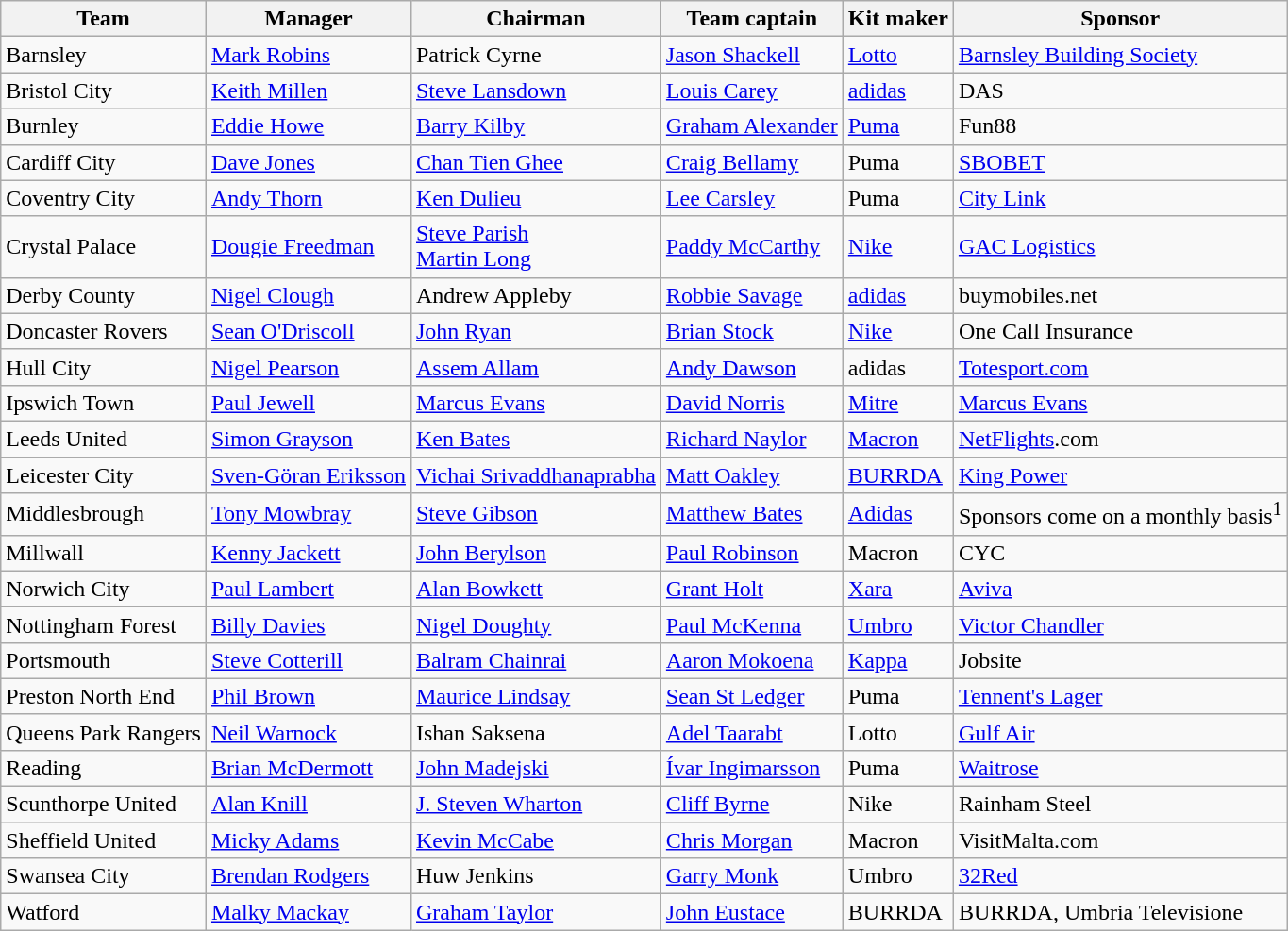<table class="wikitable sortable" style="text-align: left;">
<tr>
<th>Team</th>
<th>Manager</th>
<th>Chairman</th>
<th>Team captain</th>
<th>Kit maker</th>
<th>Sponsor</th>
</tr>
<tr>
<td>Barnsley</td>
<td><a href='#'>Mark Robins</a></td>
<td>Patrick Cyrne</td>
<td><a href='#'>Jason Shackell</a></td>
<td><a href='#'>Lotto</a></td>
<td><a href='#'>Barnsley Building Society</a></td>
</tr>
<tr>
<td>Bristol City</td>
<td><a href='#'>Keith Millen</a></td>
<td><a href='#'>Steve Lansdown</a></td>
<td><a href='#'>Louis Carey</a></td>
<td><a href='#'>adidas</a></td>
<td>DAS</td>
</tr>
<tr>
<td>Burnley</td>
<td><a href='#'>Eddie Howe</a></td>
<td><a href='#'>Barry Kilby</a></td>
<td><a href='#'>Graham Alexander</a></td>
<td><a href='#'>Puma</a></td>
<td>Fun88</td>
</tr>
<tr>
<td>Cardiff City</td>
<td><a href='#'>Dave Jones</a></td>
<td><a href='#'>Chan Tien Ghee</a></td>
<td><a href='#'>Craig Bellamy</a></td>
<td>Puma</td>
<td><a href='#'>SBOBET</a></td>
</tr>
<tr>
<td>Coventry City</td>
<td><a href='#'>Andy Thorn</a></td>
<td><a href='#'>Ken Dulieu</a></td>
<td><a href='#'>Lee Carsley</a></td>
<td>Puma</td>
<td><a href='#'>City Link</a></td>
</tr>
<tr>
<td>Crystal Palace</td>
<td><a href='#'>Dougie Freedman</a></td>
<td><a href='#'>Steve Parish</a><br><a href='#'>Martin Long</a></td>
<td><a href='#'>Paddy McCarthy</a></td>
<td><a href='#'>Nike</a></td>
<td><a href='#'>GAC Logistics</a></td>
</tr>
<tr>
<td>Derby County</td>
<td><a href='#'>Nigel Clough</a></td>
<td>Andrew Appleby</td>
<td><a href='#'>Robbie Savage</a></td>
<td><a href='#'>adidas</a></td>
<td>buymobiles.net</td>
</tr>
<tr>
<td>Doncaster Rovers</td>
<td><a href='#'>Sean O'Driscoll</a></td>
<td><a href='#'>John Ryan</a></td>
<td><a href='#'>Brian Stock</a></td>
<td><a href='#'>Nike</a></td>
<td>One Call Insurance</td>
</tr>
<tr>
<td>Hull City</td>
<td><a href='#'>Nigel Pearson</a></td>
<td><a href='#'>Assem Allam</a></td>
<td><a href='#'>Andy Dawson</a></td>
<td>adidas</td>
<td><a href='#'>Totesport.com</a></td>
</tr>
<tr>
<td>Ipswich Town</td>
<td><a href='#'>Paul Jewell</a></td>
<td><a href='#'>Marcus Evans</a></td>
<td><a href='#'>David Norris</a></td>
<td><a href='#'>Mitre</a></td>
<td><a href='#'>Marcus Evans</a></td>
</tr>
<tr>
<td>Leeds United</td>
<td><a href='#'>Simon Grayson</a></td>
<td><a href='#'>Ken Bates</a></td>
<td><a href='#'>Richard Naylor</a></td>
<td><a href='#'>Macron</a></td>
<td><a href='#'>NetFlights</a>.com</td>
</tr>
<tr>
<td>Leicester City</td>
<td><a href='#'>Sven-Göran Eriksson</a></td>
<td><a href='#'>Vichai Srivaddhanaprabha</a></td>
<td><a href='#'>Matt Oakley</a></td>
<td><a href='#'>BURRDA</a></td>
<td><a href='#'>King Power</a></td>
</tr>
<tr>
<td>Middlesbrough</td>
<td><a href='#'>Tony Mowbray</a></td>
<td><a href='#'>Steve Gibson</a></td>
<td><a href='#'>Matthew Bates</a></td>
<td><a href='#'>Adidas</a></td>
<td>Sponsors come on a monthly basis<sup>1</sup></td>
</tr>
<tr>
<td>Millwall</td>
<td><a href='#'>Kenny Jackett</a></td>
<td><a href='#'>John Berylson</a></td>
<td><a href='#'>Paul Robinson</a></td>
<td>Macron</td>
<td>CYC</td>
</tr>
<tr>
<td>Norwich City</td>
<td><a href='#'>Paul Lambert</a></td>
<td><a href='#'>Alan Bowkett</a></td>
<td><a href='#'>Grant Holt</a></td>
<td><a href='#'>Xara</a></td>
<td><a href='#'>Aviva</a></td>
</tr>
<tr>
<td>Nottingham Forest</td>
<td><a href='#'>Billy Davies</a></td>
<td><a href='#'>Nigel Doughty</a></td>
<td><a href='#'>Paul McKenna</a></td>
<td><a href='#'>Umbro</a></td>
<td><a href='#'>Victor Chandler</a></td>
</tr>
<tr>
<td>Portsmouth</td>
<td><a href='#'>Steve Cotterill</a></td>
<td><a href='#'>Balram Chainrai</a></td>
<td><a href='#'>Aaron Mokoena</a></td>
<td><a href='#'>Kappa</a></td>
<td>Jobsite</td>
</tr>
<tr>
<td>Preston North End</td>
<td><a href='#'>Phil Brown</a></td>
<td><a href='#'>Maurice Lindsay</a></td>
<td><a href='#'>Sean St Ledger</a></td>
<td>Puma</td>
<td><a href='#'>Tennent's Lager</a></td>
</tr>
<tr>
<td>Queens Park Rangers</td>
<td><a href='#'>Neil Warnock</a></td>
<td>Ishan Saksena</td>
<td><a href='#'>Adel Taarabt</a></td>
<td>Lotto</td>
<td><a href='#'>Gulf Air</a></td>
</tr>
<tr>
<td>Reading</td>
<td><a href='#'>Brian McDermott</a></td>
<td><a href='#'>John Madejski</a></td>
<td><a href='#'>Ívar Ingimarsson</a></td>
<td>Puma</td>
<td><a href='#'>Waitrose</a></td>
</tr>
<tr>
<td>Scunthorpe United</td>
<td><a href='#'>Alan Knill</a></td>
<td><a href='#'>J. Steven Wharton</a></td>
<td><a href='#'>Cliff Byrne</a></td>
<td>Nike</td>
<td>Rainham Steel</td>
</tr>
<tr>
<td>Sheffield United</td>
<td><a href='#'>Micky Adams</a></td>
<td><a href='#'>Kevin McCabe</a></td>
<td><a href='#'>Chris Morgan</a></td>
<td>Macron</td>
<td>VisitMalta.com</td>
</tr>
<tr>
<td>Swansea City</td>
<td><a href='#'>Brendan Rodgers</a></td>
<td>Huw Jenkins</td>
<td><a href='#'>Garry Monk</a></td>
<td>Umbro</td>
<td><a href='#'>32Red</a></td>
</tr>
<tr>
<td>Watford</td>
<td><a href='#'>Malky Mackay</a></td>
<td><a href='#'>Graham Taylor</a></td>
<td><a href='#'>John Eustace</a></td>
<td>BURRDA</td>
<td>BURRDA, Umbria Televisione</td>
</tr>
</table>
